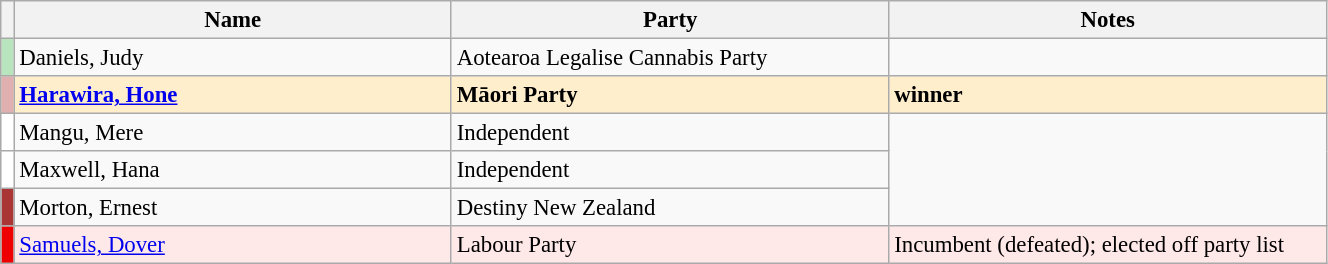<table class="wikitable" width="70%" style="font-size:95%;">
<tr>
<th width=1%></th>
<th width=33%>Name</th>
<th width=33%>Party</th>
<th width=33%>Notes</th>
</tr>
<tr -->
<td bgcolor=#b8e4be></td>
<td>Daniels, Judy</td>
<td>Aotearoa Legalise Cannabis Party</td>
</tr>
<tr ---- bgcolor=#FFEECC>
<td bgcolor=#e0afaf></td>
<td><strong><a href='#'>Harawira, Hone</a></strong></td>
<td><strong>Māori Party</strong></td>
<td><strong>winner</strong></td>
</tr>
<tr -->
<td bgcolor=#ffffff></td>
<td>Mangu, Mere</td>
<td>Independent</td>
</tr>
<tr -->
<td bgcolor=#ffffff></td>
<td>Maxwell, Hana</td>
<td>Independent</td>
</tr>
<tr -->
<td bgcolor=#aa3535></td>
<td>Morton, Ernest</td>
<td>Destiny New Zealand</td>
</tr>
<tr ---- bgcolor=#FFE8E8>
<td bgcolor=#ee0000></td>
<td><a href='#'>Samuels, Dover</a></td>
<td>Labour Party</td>
<td>Incumbent (defeated); elected off party list</td>
</tr>
</table>
